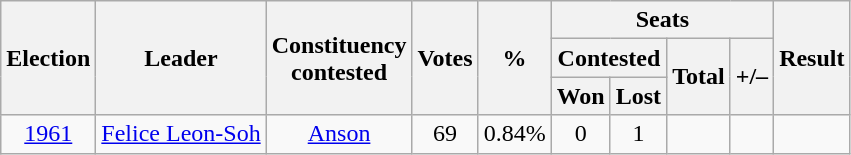<table class=wikitable style="text-align: center;">
<tr>
<th rowspan=3>Election</th>
<th rowspan=3>Leader</th>
<th rowspan=3>Constituency<br>contested</th>
<th rowspan=3>Votes</th>
<th rowspan=3>%</th>
<th colspan=4>Seats</th>
<th rowspan=3>Result</th>
</tr>
<tr>
<th colspan=2>Contested</th>
<th rowspan=2>Total</th>
<th rowspan=2>+/–</th>
</tr>
<tr>
<th>Won</th>
<th>Lost</th>
</tr>
<tr>
<td><a href='#'>1961</a></td>
<td><a href='#'>Felice Leon-Soh</a></td>
<td><a href='#'>Anson</a></td>
<td>69</td>
<td>0.84%</td>
<td>0</td>
<td>1</td>
<td></td>
<td></td>
<td></td>
</tr>
</table>
